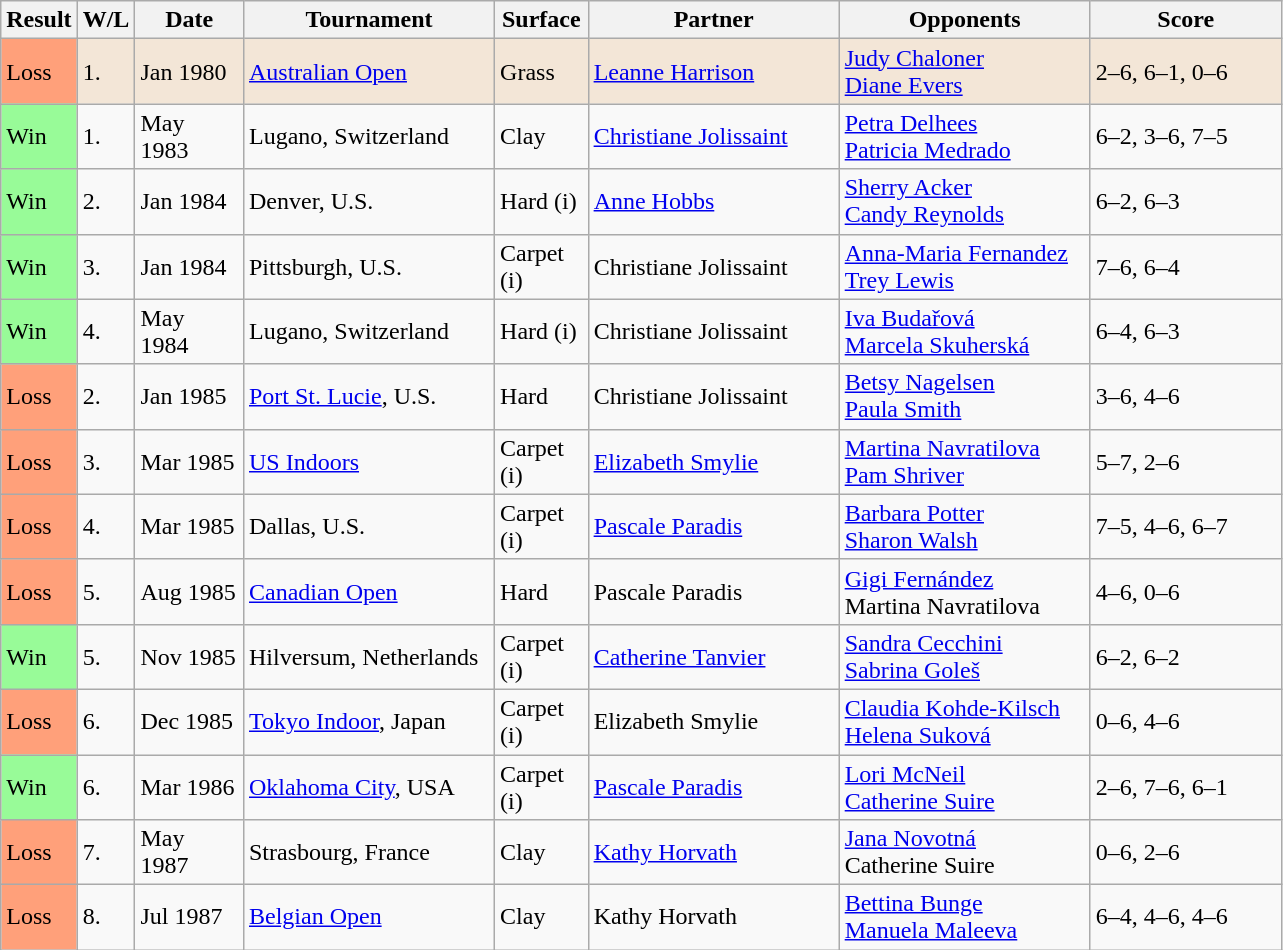<table class="sortable wikitable">
<tr>
<th style="width:40px">Result</th>
<th style="width:30px" class="unsortable">W/L</th>
<th style="width:65px">Date</th>
<th style="width:160px">Tournament</th>
<th style="width:55px">Surface</th>
<th style="width:160px">Partner</th>
<th style="width:160px">Opponents</th>
<th style="width:120px" class="unsortable">Score</th>
</tr>
<tr style="background:#f3e6d7;">
<td style="background:#ffa07a;">Loss</td>
<td>1.</td>
<td>Jan 1980</td>
<td><a href='#'>Australian Open</a></td>
<td>Grass</td>
<td> <a href='#'>Leanne Harrison</a></td>
<td> <a href='#'>Judy Chaloner</a> <br>  <a href='#'>Diane Evers</a></td>
<td>2–6, 6–1, 0–6</td>
</tr>
<tr>
<td style="background:#98fb98;">Win</td>
<td>1.</td>
<td>May 1983</td>
<td>Lugano, Switzerland</td>
<td>Clay</td>
<td> <a href='#'>Christiane Jolissaint</a></td>
<td> <a href='#'>Petra Delhees</a> <br>  <a href='#'>Patricia Medrado</a></td>
<td>6–2, 3–6, 7–5</td>
</tr>
<tr>
<td style="background:#98fb98;">Win</td>
<td>2.</td>
<td>Jan 1984</td>
<td>Denver, U.S.</td>
<td>Hard (i)</td>
<td> <a href='#'>Anne Hobbs</a></td>
<td> <a href='#'>Sherry Acker</a> <br>  <a href='#'>Candy Reynolds</a></td>
<td>6–2, 6–3</td>
</tr>
<tr>
<td style="background:#98fb98;">Win</td>
<td>3.</td>
<td>Jan 1984</td>
<td>Pittsburgh, U.S.</td>
<td>Carpet (i)</td>
<td> Christiane Jolissaint</td>
<td> <a href='#'>Anna-Maria Fernandez</a> <br>  <a href='#'>Trey Lewis</a></td>
<td>7–6, 6–4</td>
</tr>
<tr>
<td style="background:#98fb98;">Win</td>
<td>4.</td>
<td>May 1984</td>
<td>Lugano, Switzerland</td>
<td>Hard (i)</td>
<td> Christiane Jolissaint</td>
<td> <a href='#'>Iva Budařová</a> <br>  <a href='#'>Marcela Skuherská</a></td>
<td>6–4, 6–3</td>
</tr>
<tr>
<td style="background:#ffa07a;">Loss</td>
<td>2.</td>
<td>Jan 1985</td>
<td><a href='#'>Port St. Lucie</a>, U.S.</td>
<td>Hard</td>
<td> Christiane Jolissaint</td>
<td> <a href='#'>Betsy Nagelsen</a> <br>  <a href='#'>Paula Smith</a></td>
<td>3–6, 4–6</td>
</tr>
<tr>
<td style="background:#ffa07a;">Loss</td>
<td>3.</td>
<td>Mar 1985</td>
<td><a href='#'>US Indoors</a></td>
<td>Carpet (i)</td>
<td> <a href='#'>Elizabeth Smylie</a></td>
<td> <a href='#'>Martina Navratilova</a> <br>  <a href='#'>Pam Shriver</a></td>
<td>5–7, 2–6</td>
</tr>
<tr>
<td style="background:#ffa07a;">Loss</td>
<td>4.</td>
<td>Mar 1985</td>
<td>Dallas, U.S.</td>
<td>Carpet (i)</td>
<td> <a href='#'>Pascale Paradis</a></td>
<td> <a href='#'>Barbara Potter</a> <br>  <a href='#'>Sharon Walsh</a></td>
<td>7–5, 4–6, 6–7</td>
</tr>
<tr>
<td style="background:#ffa07a;">Loss</td>
<td>5.</td>
<td>Aug 1985</td>
<td><a href='#'>Canadian Open</a></td>
<td>Hard</td>
<td> Pascale Paradis</td>
<td> <a href='#'>Gigi Fernández</a> <br>  Martina Navratilova</td>
<td>4–6, 0–6</td>
</tr>
<tr>
<td style="background:#98fb98;">Win</td>
<td>5.</td>
<td>Nov 1985</td>
<td>Hilversum, Netherlands</td>
<td>Carpet (i)</td>
<td> <a href='#'>Catherine Tanvier</a></td>
<td> <a href='#'>Sandra Cecchini</a> <br>  <a href='#'>Sabrina Goleš</a></td>
<td>6–2, 6–2</td>
</tr>
<tr>
<td style="background:#ffa07a;">Loss</td>
<td>6.</td>
<td>Dec 1985</td>
<td><a href='#'>Tokyo Indoor</a>, Japan</td>
<td>Carpet (i)</td>
<td> Elizabeth Smylie</td>
<td> <a href='#'>Claudia Kohde-Kilsch</a> <br>  <a href='#'>Helena Suková</a></td>
<td>0–6, 4–6</td>
</tr>
<tr>
<td style="background:#98fb98;">Win</td>
<td>6.</td>
<td>Mar 1986</td>
<td><a href='#'>Oklahoma City</a>, USA</td>
<td>Carpet (i)</td>
<td> <a href='#'>Pascale Paradis</a></td>
<td> <a href='#'>Lori McNeil</a> <br>  <a href='#'>Catherine Suire</a></td>
<td>2–6, 7–6, 6–1</td>
</tr>
<tr>
<td style="background:#ffa07a;">Loss</td>
<td>7.</td>
<td>May 1987</td>
<td>Strasbourg, France</td>
<td>Clay</td>
<td> <a href='#'>Kathy Horvath</a></td>
<td> <a href='#'>Jana Novotná</a> <br>  Catherine Suire</td>
<td>0–6, 2–6</td>
</tr>
<tr>
<td style="background:#ffa07a;">Loss</td>
<td>8.</td>
<td>Jul 1987</td>
<td><a href='#'>Belgian Open</a></td>
<td>Clay</td>
<td> Kathy Horvath</td>
<td> <a href='#'>Bettina Bunge</a> <br>  <a href='#'>Manuela Maleeva</a></td>
<td>6–4, 4–6, 4–6</td>
</tr>
</table>
